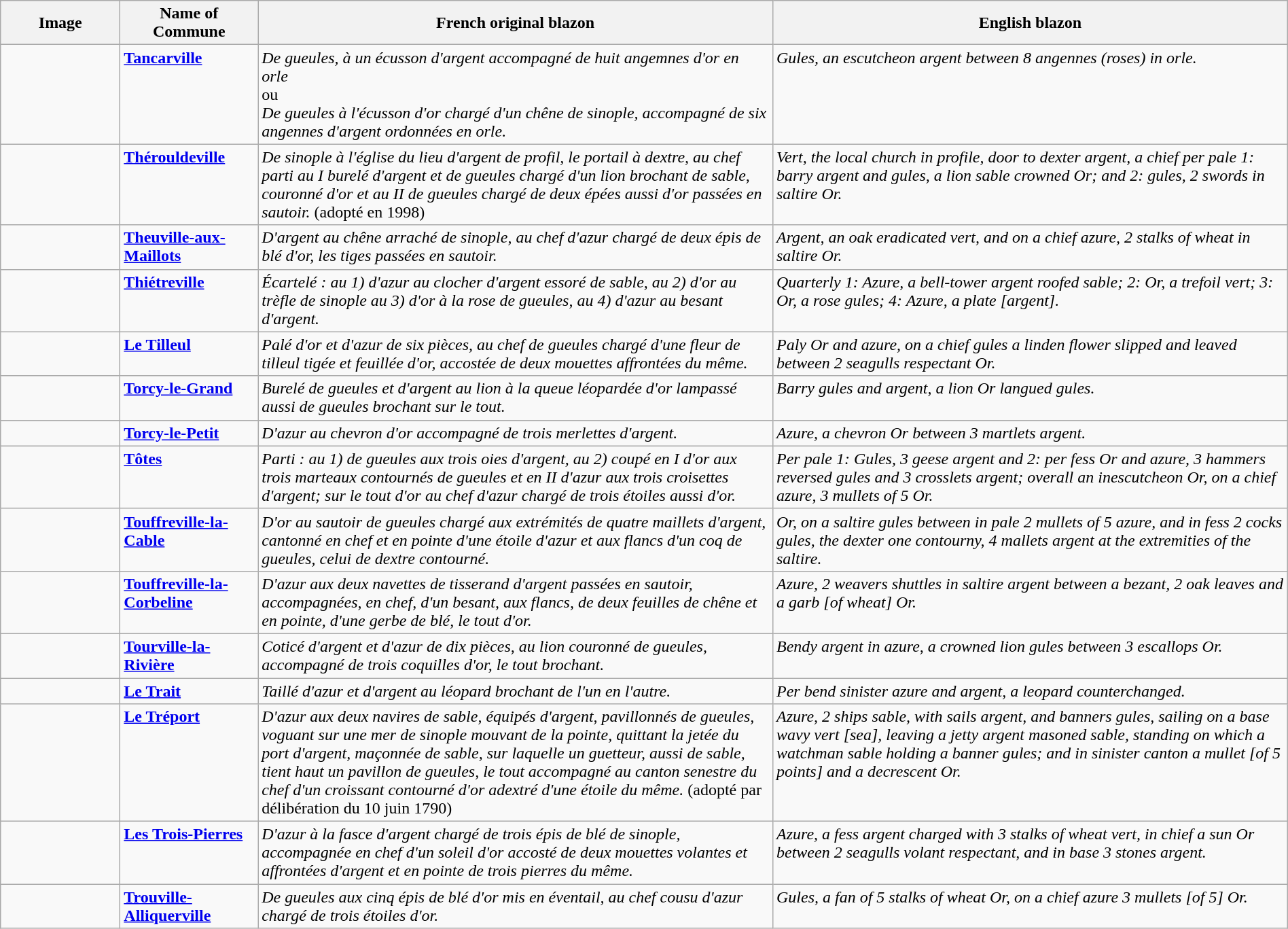<table class="wikitable" width="100%">
<tr>
<th width="110">Image</th>
<th>Name of Commune</th>
<th width="40%">French original blazon</th>
<th width="40%">English blazon</th>
</tr>
<tr valign=top>
<td align=center></td>
<td><strong><a href='#'>Tancarville</a></strong></td>
<td><em>De gueules, à un écusson d'argent accompagné de huit angemnes d'or en orle</em><br>ou<br><em>De gueules à l'écusson d'or chargé d'un chêne de sinople, accompagné de six angennes d'argent ordonnées en orle.</em> </td>
<td><em>Gules, an escutcheon argent between 8 angennes (roses) in orle.</em> </td>
</tr>
<tr valign=top>
<td align=center></td>
<td><strong><a href='#'>Thérouldeville</a></strong></td>
<td><em>De sinople à l'église du lieu d'argent de profil, le portail à dextre, au chef parti au I burelé d'argent et de gueules chargé d'un lion brochant de sable, couronné d'or et au II de gueules chargé de deux épées aussi d'or passées en sautoir.</em>  (adopté en 1998)</td>
<td><em>Vert, the local church in profile, door to dexter argent, a chief per pale 1: barry argent and gules, a lion sable crowned Or; and 2: gules, 2 swords in saltire Or.</em></td>
</tr>
<tr valign=top>
<td align=center></td>
<td><strong><a href='#'>Theuville-aux-Maillots</a></strong></td>
<td><em>D'argent au chêne arraché de sinople, au chef d'azur chargé de deux épis de blé d'or, les tiges passées en sautoir.</em> </td>
<td><em>Argent, an oak eradicated vert, and on a chief azure, 2 stalks of wheat in saltire Or.</em></td>
</tr>
<tr valign=top>
<td align=center></td>
<td><strong><a href='#'>Thiétreville</a></strong></td>
<td><em>Écartelé : au 1) d'azur au clocher d'argent essoré de sable, au 2) d'or au trèfle de sinople au 3) d'or à la rose de gueules, au 4) d'azur au besant d'argent.</em> </td>
<td><em>Quarterly 1: Azure, a bell-tower argent roofed sable; 2: Or, a trefoil vert; 3: Or, a rose gules; 4: Azure, a plate [argent].</em></td>
</tr>
<tr valign=top>
<td align=center></td>
<td><strong><a href='#'>Le Tilleul</a></strong></td>
<td><em>Palé d'or et d'azur de six pièces, au chef de gueules chargé d'une fleur de tilleul tigée et feuillée d'or, accostée de deux mouettes affrontées du même.</em> </td>
<td><em>Paly Or and azure, on a chief gules a linden flower slipped and leaved between 2 seagulls respectant Or.</em> </td>
</tr>
<tr valign=top>
<td align=center></td>
<td><strong><a href='#'>Torcy-le-Grand</a></strong></td>
<td><em>Burelé de gueules et d'argent au lion à la queue léopardée d'or lampassé aussi de gueules brochant sur le tout.</em> </td>
<td><em>Barry gules and argent, a lion Or langued gules.</em></td>
</tr>
<tr valign=top>
<td align=center></td>
<td><strong><a href='#'>Torcy-le-Petit</a></strong></td>
<td><em>D'azur au chevron d'or accompagné de trois merlettes d'argent.</em> </td>
<td><em>Azure, a chevron Or between 3 martlets argent.</em></td>
</tr>
<tr valign=top>
<td align=center></td>
<td><strong><a href='#'>Tôtes</a></strong></td>
<td><em>Parti : au 1) de gueules aux trois oies d'argent, au 2) coupé en I d'or aux trois marteaux contournés de gueules et en II d'azur aux trois croisettes d'argent; sur le tout d'or au chef d'azur chargé de trois étoiles aussi d'or.</em> </td>
<td><em>Per pale 1: Gules, 3 geese argent and 2: per fess Or and azure, 3 hammers reversed gules and 3 crosslets argent; overall an inescutcheon Or, on a chief azure, 3 mullets of 5 Or.</em></td>
</tr>
<tr valign=top>
<td align=center></td>
<td><strong><a href='#'>Touffreville-la-Cable</a></strong></td>
<td><em>D'or au sautoir de gueules chargé aux extrémités de quatre maillets d'argent, cantonné en chef et en pointe d'une étoile d'azur et aux flancs d'un coq de gueules, celui de dextre contourné.</em> </td>
<td><em>Or, on a saltire gules between in pale 2 mullets of 5 azure, and in fess 2 cocks gules, the dexter one contourny, 4 mallets argent at the extremities of the saltire.</em></td>
</tr>
<tr valign=top>
<td align=center></td>
<td><strong><a href='#'>Touffreville-la-Corbeline</a></strong></td>
<td><em>D'azur aux deux navettes de tisserand d'argent passées en sautoir, accompagnées, en chef, d'un besant, aux flancs, de deux feuilles de chêne et en pointe, d'une gerbe de blé, le tout d'or.</em> </td>
<td><em>Azure, 2 weavers shuttles in saltire argent between a bezant, 2 oak leaves and a garb [of wheat] Or.</em></td>
</tr>
<tr valign=top>
<td align=center></td>
<td><strong><a href='#'>Tourville-la-Rivière</a></strong></td>
<td><em>Coticé d'argent et d'azur de dix pièces, au lion couronné de gueules, accompagné de trois coquilles d'or, le tout brochant.</em> </td>
<td><em>Bendy argent in azure, a crowned lion gules between 3 escallops Or.</em></td>
</tr>
<tr valign=top>
<td align=center></td>
<td><strong><a href='#'>Le Trait</a></strong></td>
<td><em>Taillé d'azur et d'argent au léopard brochant de l'un en l'autre.</em> </td>
<td><em>Per bend sinister azure and argent, a leopard counterchanged.</em></td>
</tr>
<tr valign=top>
<td align=center></td>
<td><strong><a href='#'>Le Tréport</a></strong></td>
<td><em>D'azur aux deux navires de sable, équipés d'argent, pavillonnés de gueules, voguant sur une mer de sinople mouvant de la pointe, quittant la jetée du port d'argent, maçonnée de sable, sur laquelle un guetteur, aussi de sable, tient haut un pavillon de gueules, le tout accompagné au canton senestre du chef d'un croissant contourné d'or adextré d'une étoile du même.</em>  (adopté par délibération du 10 juin 1790)</td>
<td><em>Azure, 2 ships sable, with sails argent, and banners gules, sailing on a base wavy vert [sea], leaving a jetty argent masoned sable, standing on which a watchman sable holding a banner gules; and in sinister canton a mullet [of 5 points] and a decrescent Or.</em></td>
</tr>
<tr valign=top>
<td align=center></td>
<td><strong><a href='#'>Les Trois-Pierres</a></strong></td>
<td><em>D'azur à la fasce d'argent chargé de trois épis de blé de sinople, accompagnée en chef d'un soleil d'or accosté de deux mouettes volantes et affrontées d'argent et en pointe de trois pierres du même.</em> </td>
<td><em>Azure, a fess argent charged with 3 stalks of wheat vert, in chief a sun Or between 2 seagulls volant respectant, and in base 3 stones argent.</em></td>
</tr>
<tr valign=top>
<td align=center></td>
<td><strong><a href='#'>Trouville-Alliquerville</a></strong></td>
<td><em>De gueules aux cinq épis de blé d'or mis en éventail, au chef cousu d'azur chargé de trois étoiles d'or.</em> </td>
<td><em>Gules, a fan of 5 stalks of wheat Or, on a chief azure 3 mullets [of 5] Or.</em></td>
</tr>
</table>
